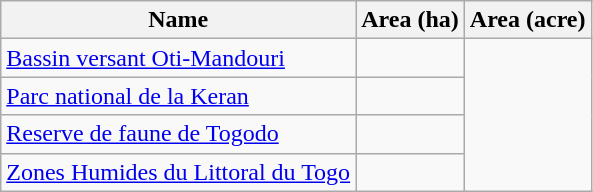<table class="wikitable sortable">
<tr>
<th scope="col" align=left>Name</th>
<th scope="col">Area (ha)</th>
<th scope="col">Area (acre)</th>
</tr>
<tr ---->
<td><a href='#'>Bassin versant Oti-Mandouri</a></td>
<td></td>
</tr>
<tr ---->
<td><a href='#'>Parc national de la Keran</a></td>
<td></td>
</tr>
<tr ---->
<td><a href='#'>Reserve de faune de Togodo</a></td>
<td></td>
</tr>
<tr ---->
<td><a href='#'>Zones Humides du Littoral du Togo</a></td>
<td></td>
</tr>
</table>
